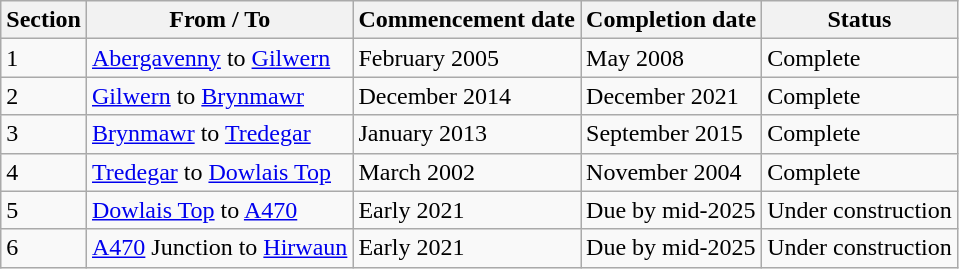<table class="wikitable sortable">
<tr>
<th>Section</th>
<th>From / To</th>
<th>Commencement date</th>
<th>Completion date</th>
<th>Status</th>
</tr>
<tr>
<td>1</td>
<td><a href='#'>Abergavenny</a> to <a href='#'>Gilwern</a></td>
<td>February 2005</td>
<td>May 2008</td>
<td>Complete</td>
</tr>
<tr>
<td>2</td>
<td><a href='#'>Gilwern</a> to <a href='#'>Brynmawr</a></td>
<td>December 2014</td>
<td>December 2021</td>
<td>Complete</td>
</tr>
<tr>
<td>3</td>
<td><a href='#'>Brynmawr</a> to <a href='#'>Tredegar</a></td>
<td>January 2013</td>
<td>September 2015</td>
<td>Complete</td>
</tr>
<tr>
<td>4</td>
<td><a href='#'>Tredegar</a> to <a href='#'>Dowlais Top</a></td>
<td>March 2002</td>
<td>November 2004</td>
<td>Complete</td>
</tr>
<tr>
<td>5</td>
<td><a href='#'>Dowlais Top</a> to <a href='#'>A470</a></td>
<td>Early 2021 </td>
<td>Due by mid-2025 </td>
<td>Under construction</td>
</tr>
<tr>
<td>6</td>
<td><a href='#'>A470</a> Junction to <a href='#'>Hirwaun</a></td>
<td>Early 2021 </td>
<td>Due by mid-2025 </td>
<td>Under construction</td>
</tr>
</table>
